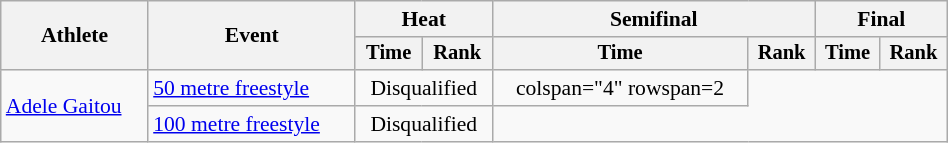<table class="wikitable" style="text-align:center; font-size:90%; width:50%;">
<tr>
<th rowspan="2">Athlete</th>
<th rowspan="2">Event</th>
<th colspan="2">Heat</th>
<th colspan="2">Semifinal</th>
<th colspan="2">Final</th>
</tr>
<tr style="font-size:95%">
<th>Time</th>
<th>Rank</th>
<th>Time</th>
<th>Rank</th>
<th>Time</th>
<th>Rank</th>
</tr>
<tr>
<td align=left rowspan=2><a href='#'>Adele Gaitou</a></td>
<td align=left><a href='#'>50 metre freestyle</a></td>
<td colspan="2">Disqualified</td>
<td>colspan="4" rowspan=2 </td>
</tr>
<tr>
<td align=left><a href='#'>100 metre freestyle</a></td>
<td colspan="2">Disqualified</td>
</tr>
</table>
